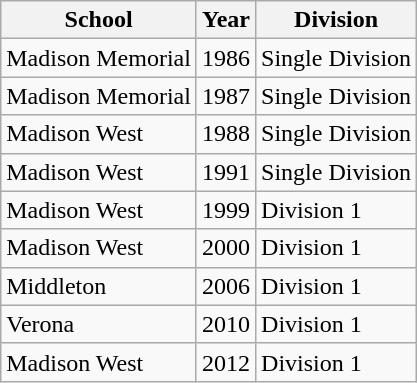<table class="wikitable">
<tr>
<th>School</th>
<th>Year</th>
<th>Division</th>
</tr>
<tr>
<td>Madison Memorial</td>
<td>1986</td>
<td>Single Division</td>
</tr>
<tr>
<td>Madison Memorial</td>
<td>1987</td>
<td>Single Division</td>
</tr>
<tr>
<td>Madison West</td>
<td>1988</td>
<td>Single Division</td>
</tr>
<tr>
<td>Madison West</td>
<td>1991</td>
<td>Single Division</td>
</tr>
<tr>
<td>Madison West</td>
<td>1999</td>
<td>Division 1</td>
</tr>
<tr>
<td>Madison West</td>
<td>2000</td>
<td>Division 1</td>
</tr>
<tr>
<td>Middleton</td>
<td>2006</td>
<td>Division 1</td>
</tr>
<tr>
<td>Verona</td>
<td>2010</td>
<td>Division 1</td>
</tr>
<tr>
<td>Madison West</td>
<td>2012</td>
<td>Division 1</td>
</tr>
</table>
